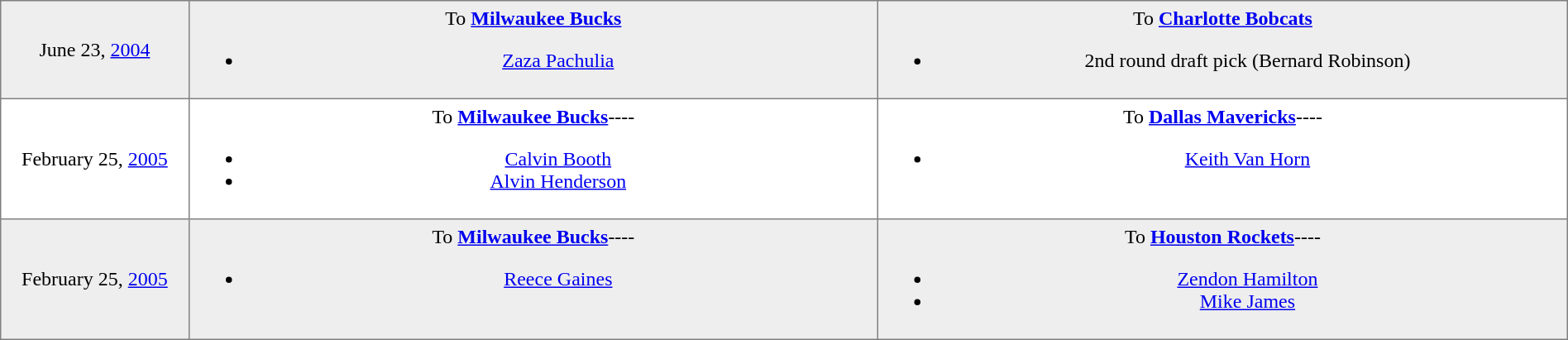<table border="1" style="border-collapse:collapse; text-align:center; width:100%;"  cellpadding="5">
<tr style="background:#eee;">
<td style="width:12%">June 23, <a href='#'>2004</a></td>
<td style="width:44%" valign="top">To <strong><a href='#'>Milwaukee Bucks</a></strong><br><ul><li><a href='#'>Zaza Pachulia</a></li></ul></td>
<td style="width:44%" valign="top">To <strong><a href='#'>Charlotte Bobcats</a></strong><br><ul><li>2nd round draft pick (Bernard Robinson)</li></ul></td>
</tr>
<tr style="background:#ee;">
<td style="width:12%">February 25, <a href='#'>2005</a></td>
<td style="width:30%; vertical-align:top;">To <strong><a href='#'>Milwaukee Bucks</a></strong>----<br><ul><li><a href='#'>Calvin Booth</a></li><li><a href='#'>Alvin Henderson</a></li></ul></td>
<td style="width:30%; vertical-align:top;">To <strong><a href='#'>Dallas Mavericks</a></strong>----<br><ul><li><a href='#'>Keith Van Horn</a></li></ul></td>
</tr>
<tr style="background:#eee;">
<td style="width:12%">February 25, <a href='#'>2005</a></td>
<td style="width:30%; vertical-align:top;">To <strong><a href='#'>Milwaukee Bucks</a></strong>----<br><ul><li><a href='#'>Reece Gaines</a></li></ul></td>
<td style="width:30%; vertical-align:top;">To <strong><a href='#'>Houston Rockets</a></strong>----<br><ul><li><a href='#'>Zendon Hamilton</a></li><li><a href='#'>Mike James</a></li></ul></td>
</tr>
</table>
